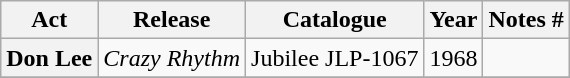<table class="wikitable plainrowheaders sortable">
<tr>
<th scope="col" class="unsortable">Act</th>
<th scope="col">Release</th>
<th scope="col">Catalogue</th>
<th scope="col">Year</th>
<th scope="col" class="unsortable">Notes #</th>
</tr>
<tr>
<th scope="row">Don Lee</th>
<td><em>Crazy Rhythm</em></td>
<td>Jubilee JLP-1067</td>
<td>1968</td>
<td></td>
</tr>
<tr>
</tr>
</table>
